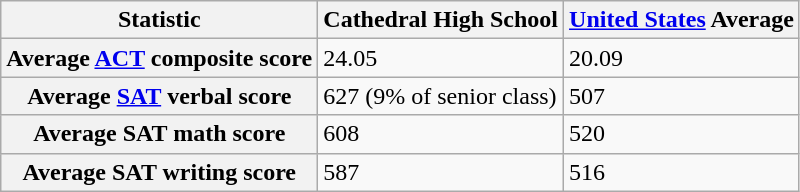<table class="wikitable">
<tr>
<th>Statistic</th>
<th>Cathedral High School</th>
<th><a href='#'>United States</a> Average</th>
</tr>
<tr>
<th>Average <a href='#'>ACT</a> composite score</th>
<td>24.05</td>
<td>20.09</td>
</tr>
<tr>
<th>Average <a href='#'>SAT</a> verbal score</th>
<td>627 (9% of senior class)</td>
<td>507</td>
</tr>
<tr>
<th>Average SAT math score</th>
<td>608</td>
<td>520</td>
</tr>
<tr>
<th>Average SAT writing score</th>
<td>587</td>
<td>516</td>
</tr>
</table>
